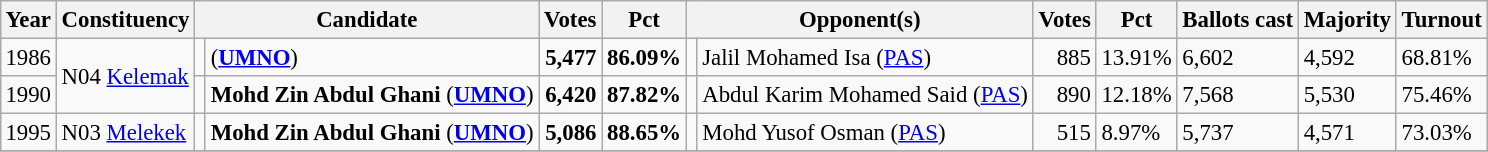<table class="wikitable" style="margin:0.5em ; font-size:95%">
<tr>
<th>Year</th>
<th>Constituency</th>
<th colspan=2>Candidate</th>
<th>Votes</th>
<th>Pct</th>
<th colspan=2>Opponent(s)</th>
<th>Votes</th>
<th>Pct</th>
<th>Ballots cast</th>
<th>Majority</th>
<th>Turnout</th>
</tr>
<tr>
<td>1986</td>
<td rowspan=2>N04 <a href='#'>Kelemak</a></td>
<td></td>
<td> (<a href='#'><strong>UMNO</strong></a>)</td>
<td align=right><strong>5,477</strong></td>
<td><strong>86.09%</strong></td>
<td></td>
<td>Jalil Mohamed Isa (<a href='#'>PAS</a>)</td>
<td align=right>885</td>
<td>13.91%</td>
<td>6,602</td>
<td>4,592</td>
<td>68.81%</td>
</tr>
<tr>
<td>1990</td>
<td></td>
<td><strong>Mohd Zin Abdul Ghani</strong> (<a href='#'><strong>UMNO</strong></a>)</td>
<td align=right><strong>6,420</strong></td>
<td><strong>87.82%</strong></td>
<td></td>
<td>Abdul Karim Mohamed Said (<a href='#'>PAS</a>)</td>
<td align=right>890</td>
<td>12.18%</td>
<td>7,568</td>
<td>5,530</td>
<td>75.46%</td>
</tr>
<tr>
<td>1995</td>
<td>N03 <a href='#'>Melekek</a></td>
<td></td>
<td><strong>Mohd Zin Abdul Ghani</strong> (<a href='#'><strong>UMNO</strong></a>)</td>
<td align=right><strong>5,086</strong></td>
<td><strong>88.65%</strong></td>
<td></td>
<td>Mohd Yusof Osman (<a href='#'>PAS</a>)</td>
<td align=right>515</td>
<td>8.97%</td>
<td>5,737</td>
<td>4,571</td>
<td>73.03%</td>
</tr>
<tr>
</tr>
</table>
